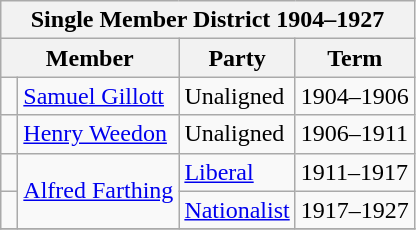<table class="wikitable">
<tr>
<th colspan="4">Single Member District 1904–1927</th>
</tr>
<tr>
<th colspan="2">Member</th>
<th>Party</th>
<th>Term</th>
</tr>
<tr>
<td> </td>
<td><a href='#'>Samuel Gillott</a></td>
<td>Unaligned</td>
<td>1904–1906</td>
</tr>
<tr>
<td> </td>
<td><a href='#'>Henry Weedon</a></td>
<td>Unaligned</td>
<td>1906–1911</td>
</tr>
<tr>
<td> </td>
<td rowspan="2"><a href='#'>Alfred Farthing</a></td>
<td><a href='#'>Liberal</a></td>
<td>1911–1917</td>
</tr>
<tr>
<td> </td>
<td><a href='#'>Nationalist</a></td>
<td>1917–1927</td>
</tr>
<tr>
</tr>
</table>
